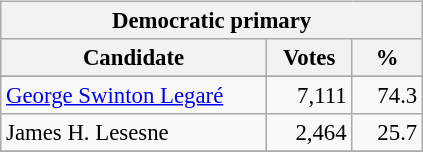<table class="wikitable" align="left" style="margin: 1em 1em 1em 0; font-size: 95%;">
<tr>
<th colspan="3">Democratic primary</th>
</tr>
<tr>
<th colspan="1" style="width: 170px">Candidate</th>
<th style="width: 50px">Votes</th>
<th style="width: 40px">%</th>
</tr>
<tr>
</tr>
<tr>
<td><a href='#'>George Swinton Legaré</a></td>
<td align="right">7,111</td>
<td align="right">74.3</td>
</tr>
<tr>
<td>James H. Lesesne</td>
<td align="right">2,464</td>
<td align="right">25.7</td>
</tr>
<tr>
</tr>
</table>
